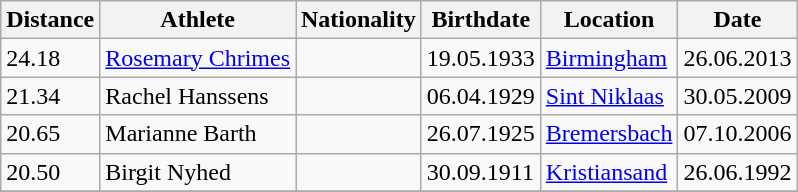<table class="wikitable">
<tr>
<th>Distance</th>
<th>Athlete</th>
<th>Nationality</th>
<th>Birthdate</th>
<th>Location</th>
<th>Date</th>
</tr>
<tr>
<td>24.18</td>
<td><a href='#'>Rosemary Chrimes</a></td>
<td></td>
<td>19.05.1933</td>
<td><a href='#'>Birmingham</a></td>
<td>26.06.2013</td>
</tr>
<tr>
<td>21.34</td>
<td>Rachel Hanssens</td>
<td></td>
<td>06.04.1929</td>
<td><a href='#'>Sint Niklaas</a></td>
<td>30.05.2009</td>
</tr>
<tr>
<td>20.65</td>
<td>Marianne Barth</td>
<td></td>
<td>26.07.1925</td>
<td><a href='#'>Bremersbach</a></td>
<td>07.10.2006</td>
</tr>
<tr>
<td>20.50</td>
<td>Birgit Nyhed</td>
<td></td>
<td>30.09.1911</td>
<td><a href='#'>Kristiansand</a></td>
<td>26.06.1992</td>
</tr>
<tr>
</tr>
</table>
